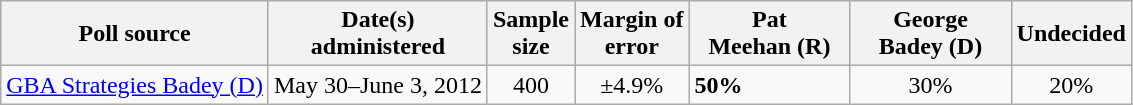<table class="wikitable">
<tr>
<th>Poll source</th>
<th>Date(s)<br>administered</th>
<th>Sample<br>size</th>
<th>Margin of <br>error</th>
<th style="width:100px;">Pat<br>Meehan (R)</th>
<th style="width:100px;">George<br>Badey (D)</th>
<th>Undecided</th>
</tr>
<tr>
<td><a href='#'>GBA Strategies Badey (D)</a></td>
<td align=center>May 30–June 3, 2012</td>
<td align=center>400</td>
<td align=center>±4.9%</td>
<td><strong>50%</strong></td>
<td align=center>30%</td>
<td align="center">20%</td>
</tr>
</table>
